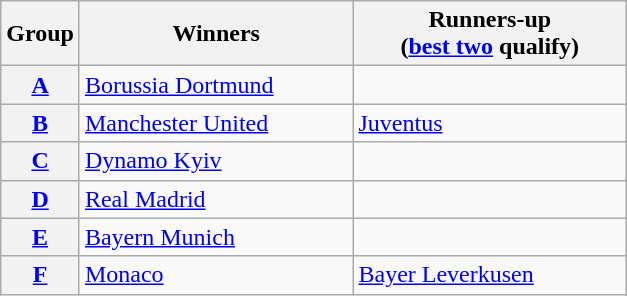<table class=wikitable>
<tr>
<th>Group</th>
<th width=175>Winners</th>
<th width=175>Runners-up<br>(<a href='#'>best two</a> qualify)</th>
</tr>
<tr>
<th><a href='#'>A</a></th>
<td> <a href='#'>Borussia Dortmund</a></td>
<td></td>
</tr>
<tr>
<th><a href='#'>B</a></th>
<td> <a href='#'>Manchester United</a></td>
<td> <a href='#'>Juventus</a></td>
</tr>
<tr>
<th><a href='#'>C</a></th>
<td> <a href='#'>Dynamo Kyiv</a></td>
<td></td>
</tr>
<tr>
<th><a href='#'>D</a></th>
<td> <a href='#'>Real Madrid</a></td>
<td></td>
</tr>
<tr>
<th><a href='#'>E</a></th>
<td> <a href='#'>Bayern Munich</a></td>
<td></td>
</tr>
<tr>
<th><a href='#'>F</a></th>
<td> <a href='#'>Monaco</a></td>
<td> <a href='#'>Bayer Leverkusen</a></td>
</tr>
</table>
